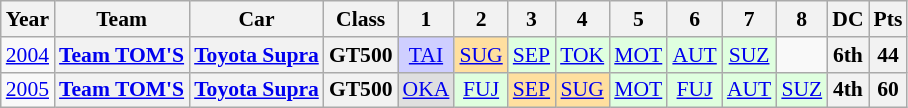<table class="wikitable" style="text-align:center; font-size:90%">
<tr>
<th>Year</th>
<th>Team</th>
<th>Car</th>
<th>Class</th>
<th>1</th>
<th>2</th>
<th>3</th>
<th>4</th>
<th>5</th>
<th>6</th>
<th>7</th>
<th>8</th>
<th>DC</th>
<th>Pts</th>
</tr>
<tr>
<td><a href='#'>2004</a></td>
<th><a href='#'>Team TOM'S</a></th>
<th><a href='#'>Toyota Supra</a></th>
<th>GT500</th>
<td style="background:#CFCFFF;"><a href='#'>TAI</a><br></td>
<td style="background:#FFDF9F;"><a href='#'>SUG</a><br></td>
<td style="background:#DFFFDF;"><a href='#'>SEP</a><br></td>
<td style="background:#DFFFDF;"><a href='#'>TOK</a><br></td>
<td style="background:#DFFFDF;"><a href='#'>MOT</a><br></td>
<td style="background:#DFFFDF;"><a href='#'>AUT</a><br></td>
<td style="background:#DFFFDF;"><a href='#'>SUZ</a><br></td>
<td></td>
<th>6th</th>
<th>44</th>
</tr>
<tr>
<td><a href='#'>2005</a></td>
<th><a href='#'>Team TOM'S</a></th>
<th><a href='#'>Toyota Supra</a></th>
<th>GT500</th>
<td style="background:#DFDFDF;"><a href='#'>OKA</a><br></td>
<td style="background:#DFFFDF;"><a href='#'>FUJ</a><br></td>
<td style="background:#FFDF9F;"><a href='#'>SEP</a><br></td>
<td style="background:#FFDF9F;"><a href='#'>SUG</a><br></td>
<td style="background:#DFFFDF;"><a href='#'>MOT</a><br></td>
<td style="background:#DFFFDF;"><a href='#'>FUJ</a><br></td>
<td style="background:#DFFFDF;"><a href='#'>AUT</a><br></td>
<td style="background:#DFFFDF;"><a href='#'>SUZ</a><br></td>
<th>4th</th>
<th>60</th>
</tr>
</table>
